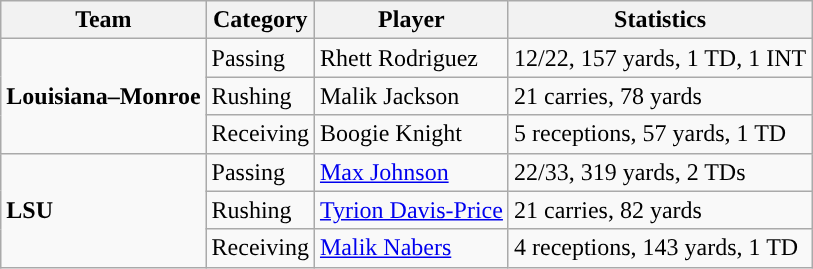<table class="wikitable" style="float: left;">
<tr>
<th>Team</th>
<th>Category</th>
<th>Player</th>
<th>Statistics</th>
</tr>
<tr>
<td rowspan=3><strong>Louisiana–Monroe</strong></td>
<td>Passing</td>
<td>Rhett Rodriguez</td>
<td>12/22, 157 yards, 1 TD, 1 INT</td>
</tr>
<tr>
<td>Rushing</td>
<td>Malik Jackson</td>
<td>21 carries, 78 yards</td>
</tr>
<tr>
<td>Receiving</td>
<td>Boogie Knight</td>
<td>5 receptions, 57 yards, 1 TD</td>
</tr>
<tr>
<td rowspan=3><strong>LSU</strong></td>
<td>Passing</td>
<td><a href='#'>Max Johnson</a></td>
<td>22/33, 319 yards, 2 TDs</td>
</tr>
<tr>
<td>Rushing</td>
<td><a href='#'>Tyrion Davis-Price</a></td>
<td>21 carries, 82 yards</td>
</tr>
<tr>
<td>Receiving</td>
<td><a href='#'>Malik Nabers</a></td>
<td>4 receptions, 143 yards, 1 TD</td>
</tr>
</table>
